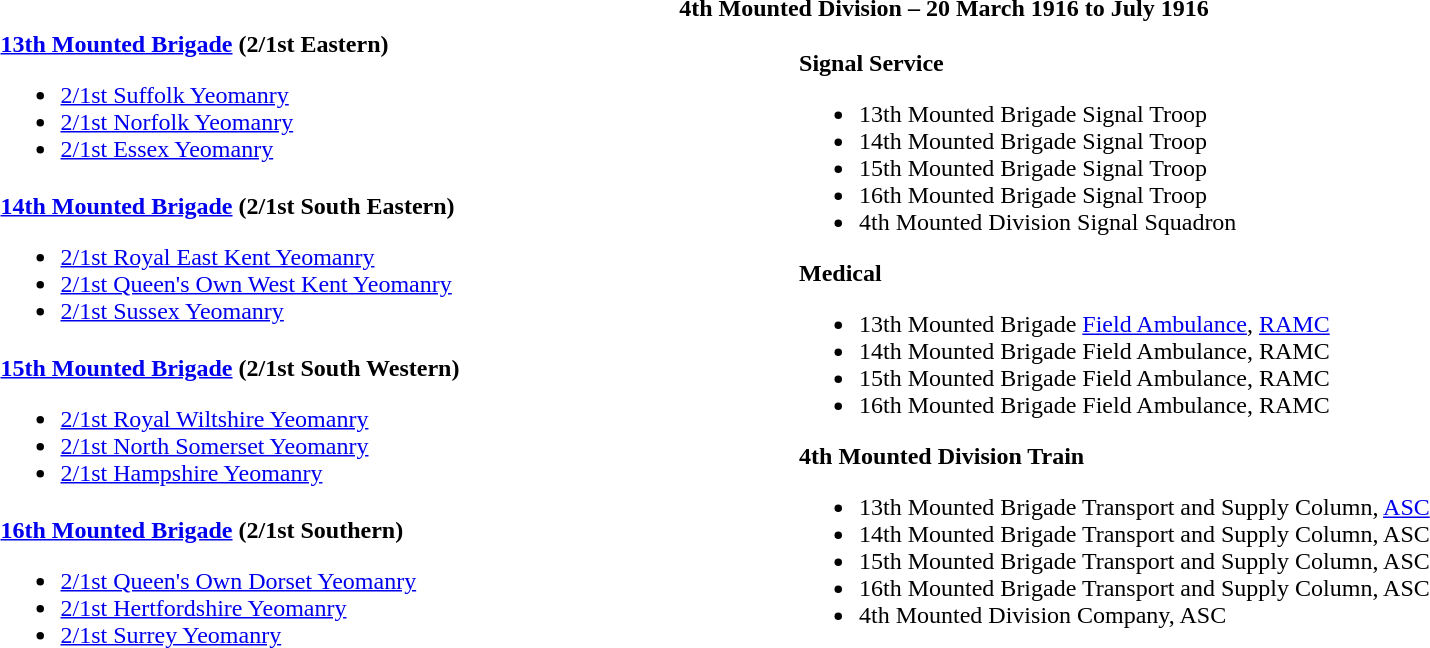<table class="toccolours collapsible collapsed" style="width:100%; background:transparent;">
<tr>
<th colspan=2>4th Mounted Division – 20 March 1916 to July 1916</th>
</tr>
<tr valign=top>
</tr>
<tr>
<td><strong><a href='#'>13th Mounted Brigade</a> (2/1st Eastern)</strong><br><ul><li><a href='#'>2/1st Suffolk Yeomanry</a></li><li><a href='#'>2/1st Norfolk Yeomanry</a></li><li><a href='#'>2/1st Essex Yeomanry</a></li></ul></td>
<td rowspan=4><strong>Signal Service</strong><br><ul><li>13th Mounted Brigade Signal Troop</li><li>14th Mounted Brigade Signal Troop</li><li>15th Mounted Brigade Signal Troop</li><li>16th Mounted Brigade Signal Troop</li><li>4th Mounted Division Signal Squadron</li></ul><strong>Medical</strong><ul><li>13th Mounted Brigade <a href='#'>Field Ambulance</a>, <a href='#'>RAMC</a></li><li>14th Mounted Brigade Field Ambulance, RAMC</li><li>15th Mounted Brigade Field Ambulance, RAMC</li><li>16th Mounted Brigade Field Ambulance, RAMC</li></ul><strong>4th Mounted Division Train</strong><ul><li>13th Mounted Brigade Transport and Supply Column, <a href='#'>ASC</a></li><li>14th Mounted Brigade Transport and Supply Column, ASC</li><li>15th Mounted Brigade Transport and Supply Column, ASC</li><li>16th Mounted Brigade Transport and Supply Column, ASC</li><li>4th Mounted Division Company, ASC</li></ul></td>
</tr>
<tr valign=top>
<td><strong><a href='#'>14th Mounted Brigade</a> (2/1st South Eastern)</strong><br><ul><li><a href='#'>2/1st Royal East Kent Yeomanry</a></li><li><a href='#'>2/1st Queen's Own West Kent Yeomanry</a></li><li><a href='#'>2/1st Sussex Yeomanry</a></li></ul></td>
</tr>
<tr valign=top>
<td><strong><a href='#'>15th Mounted Brigade</a> (2/1st South Western)</strong><br><ul><li><a href='#'>2/1st Royal Wiltshire Yeomanry</a></li><li><a href='#'>2/1st North Somerset Yeomanry</a></li><li><a href='#'>2/1st Hampshire Yeomanry</a></li></ul></td>
</tr>
<tr valign=top>
<td><strong><a href='#'>16th Mounted Brigade</a> (2/1st Southern)</strong><br><ul><li><a href='#'>2/1st Queen's Own Dorset Yeomanry</a></li><li><a href='#'>2/1st Hertfordshire Yeomanry</a></li><li><a href='#'>2/1st Surrey Yeomanry</a></li></ul></td>
</tr>
<tr>
<td colspan=2 style="border:0px"></td>
</tr>
<tr>
<td colspan=2></td>
</tr>
</table>
